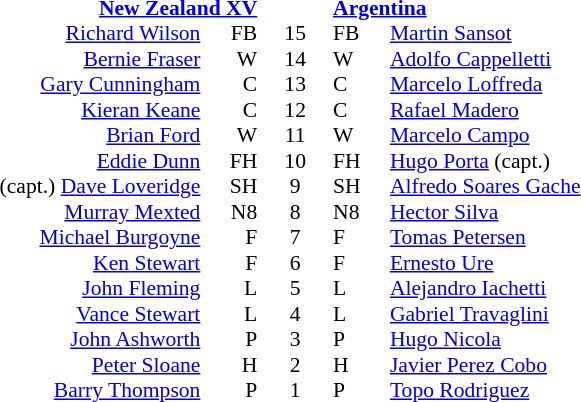<table width="100%" style="font-size: 90%; " cellspacing="0" cellpadding="0" align=center>
<tr>
<td width=41%; text-align=right></td>
<td width=3%; text-align:right></td>
<td width=4%; text-align:center></td>
<td width=3%; text-align:left></td>
<td width=49%; text-align:left></td>
</tr>
<tr>
<td colspan=2; align=right><strong><a href='#'>New Zealand XV</a></strong></td>
<td></td>
<td colspan=2;><strong><a href='#'>Argentina</a></strong></td>
</tr>
<tr>
<td align=right><a href='#'>Richard Wilson</a></td>
<td align=right>FB</td>
<td align=center>15</td>
<td>FB</td>
<td><a href='#'>Martin Sansot</a></td>
</tr>
<tr>
<td align=right><a href='#'>Bernie Fraser</a></td>
<td align=right>W</td>
<td align=center>14</td>
<td>W</td>
<td><a href='#'>Adolfo Cappelletti</a></td>
</tr>
<tr>
<td align=right><a href='#'>Gary Cunningham</a></td>
<td align=right>C</td>
<td align=center>13</td>
<td>C</td>
<td><a href='#'>Marcelo Loffreda</a></td>
</tr>
<tr>
<td align=right><a href='#'>Kieran Keane</a></td>
<td align=right>C</td>
<td align=center>12</td>
<td>C</td>
<td><a href='#'>Rafael Madero</a></td>
</tr>
<tr>
<td align=right><a href='#'>Brian Ford</a></td>
<td align=right>W</td>
<td align=center>11</td>
<td>W</td>
<td><a href='#'>Marcelo Campo</a></td>
</tr>
<tr>
<td align=right><a href='#'>Eddie Dunn</a></td>
<td align=right>FH</td>
<td align=center>10</td>
<td>FH</td>
<td><a href='#'>Hugo Porta</a> (capt.)</td>
</tr>
<tr>
<td align=right>(capt.) <a href='#'>Dave Loveridge</a></td>
<td align=right>SH</td>
<td align=center>9</td>
<td>SH</td>
<td><a href='#'>Alfredo Soares Gache</a></td>
</tr>
<tr>
<td align=right><a href='#'>Murray Mexted</a></td>
<td align=right>N8</td>
<td align=center>8</td>
<td>N8</td>
<td><a href='#'>Hector Silva</a></td>
</tr>
<tr>
<td align=right><a href='#'>Michael Burgoyne</a></td>
<td align=right>F</td>
<td align=center>7</td>
<td>F</td>
<td><a href='#'>Tomas Petersen</a></td>
</tr>
<tr>
<td align=right><a href='#'>Ken Stewart</a></td>
<td align=right>F</td>
<td align=center>6</td>
<td>F</td>
<td><a href='#'>Ernesto Ure</a></td>
</tr>
<tr>
<td align=right><a href='#'>John Fleming</a></td>
<td align=right>L</td>
<td align=center>5</td>
<td>L</td>
<td><a href='#'>Alejandro Iachetti</a></td>
</tr>
<tr>
<td align=right><a href='#'>Vance Stewart</a></td>
<td align=right>L</td>
<td align=center>4</td>
<td>L</td>
<td><a href='#'>Gabriel Travaglini</a></td>
</tr>
<tr>
<td align=right><a href='#'>John Ashworth</a></td>
<td align=right>P</td>
<td align=center>3</td>
<td>P</td>
<td><a href='#'>Hugo Nicola</a></td>
</tr>
<tr>
<td align=right><a href='#'>Peter Sloane</a></td>
<td align=right>H</td>
<td align=center>2</td>
<td>H</td>
<td><a href='#'>Javier Perez Cobo</a></td>
</tr>
<tr>
<td align=right><a href='#'>Barry Thompson</a></td>
<td align=right>P</td>
<td align=center>1</td>
<td>P</td>
<td><a href='#'>Topo Rodriguez</a></td>
</tr>
</table>
